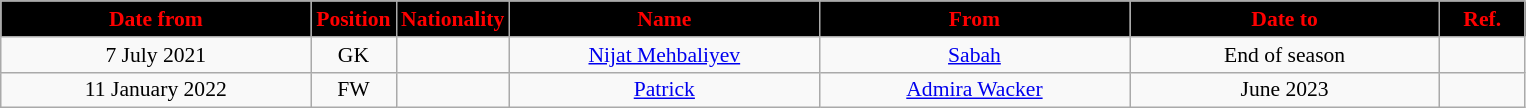<table class="wikitable" style="text-align:center; font-size:90%; ">
<tr>
<th style="background:#000000; color:#FF0000; width:200px;">Date from</th>
<th style="background:#000000; color:#FF0000; width:50px;">Position</th>
<th style="background:#000000; color:#FF0000; width:50px;">Nationality</th>
<th style="background:#000000; color:#FF0000; width:200px;">Name</th>
<th style="background:#000000; color:#FF0000; width:200px;">From</th>
<th style="background:#000000; color:#FF0000; width:200px;">Date to</th>
<th style="background:#000000; color:#FF0000; width:50px;">Ref.</th>
</tr>
<tr>
<td>7 July 2021</td>
<td>GK</td>
<td></td>
<td><a href='#'>Nijat Mehbaliyev</a></td>
<td><a href='#'>Sabah</a></td>
<td>End of season</td>
<td></td>
</tr>
<tr>
<td>11 January 2022</td>
<td>FW</td>
<td></td>
<td><a href='#'>Patrick</a></td>
<td><a href='#'>Admira Wacker</a></td>
<td>June 2023</td>
<td></td>
</tr>
</table>
